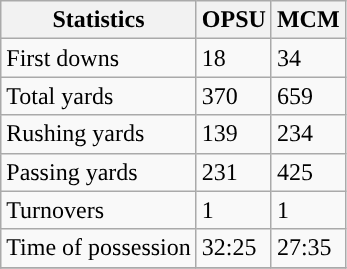<table class="wikitable">
<tr>
<th>Statistics</th>
<th>OPSU</th>
<th>MCM</th>
</tr>
<tr>
<td>First downs</td>
<td>18</td>
<td>34</td>
</tr>
<tr>
<td>Total yards</td>
<td>370</td>
<td>659</td>
</tr>
<tr>
<td>Rushing yards</td>
<td>139</td>
<td>234</td>
</tr>
<tr>
<td>Passing yards</td>
<td>231</td>
<td>425</td>
</tr>
<tr>
<td>Turnovers</td>
<td>1</td>
<td>1</td>
</tr>
<tr>
<td>Time of possession</td>
<td>32:25</td>
<td>27:35</td>
</tr>
<tr>
</tr>
</table>
